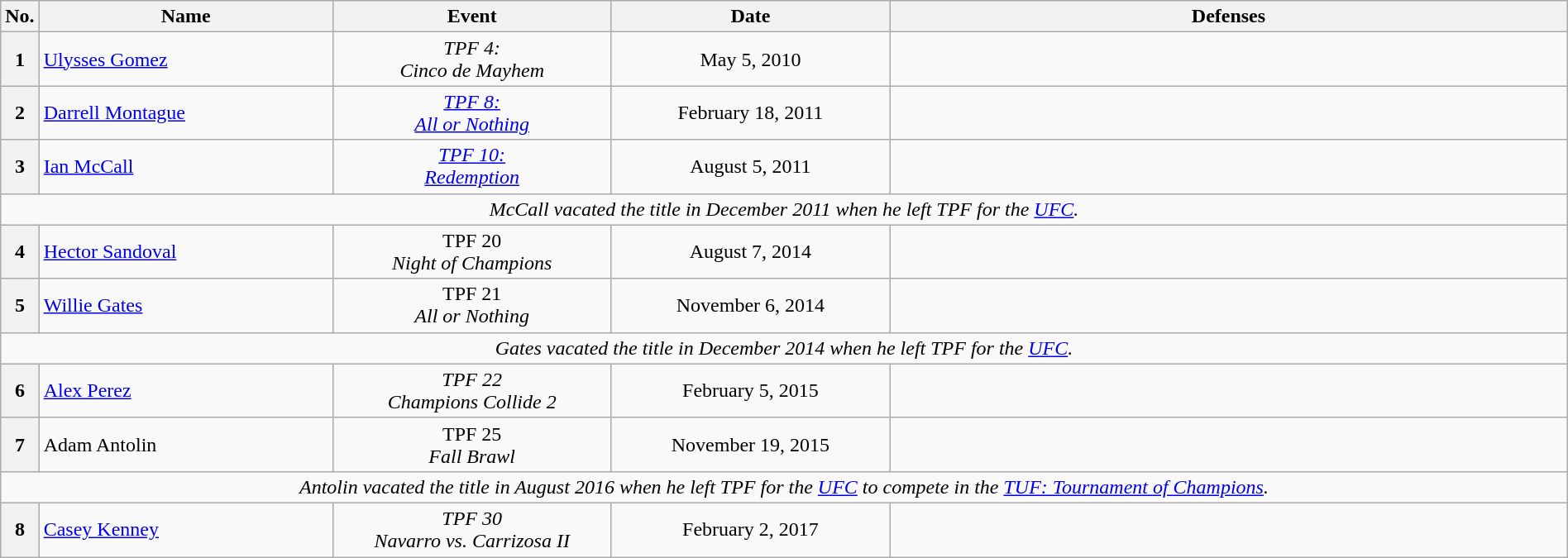<table class="wikitable" width=100%>
<tr>
<th width=1%>No.</th>
<th width=19%>Name</th>
<th width=18%>Event</th>
<th width=18%>Date</th>
<th width=44%>Defenses</th>
</tr>
<tr>
<th>1</th>
<td align=left> <a href='#'>Ulysses Gomez</a><br></td>
<td align=center><em>TPF 4:</em><br><em>Cinco de Mayhem</em><br></td>
<td align=center>May 5, 2010</td>
<td></td>
</tr>
<tr>
<th>2</th>
<td align=left> <a href='#'>Darrell Montague</a><br></td>
<td align=center><em><a href='#'>TPF 8:</a></em><br><em><a href='#'>All or Nothing</a></em><br></td>
<td align=center>February 18, 2011</td>
<td></td>
</tr>
<tr>
<th>3</th>
<td align=left> <a href='#'>Ian McCall</a><br></td>
<td align=center><em><a href='#'>TPF 10:</a></em><br><em><a href='#'>Redemption</a></em><br></td>
<td align=center>August 5, 2011</td>
<td></td>
</tr>
<tr>
<td align="center" colspan="5"><em>McCall vacated the title in December 2011 when he left TPF for the <a href='#'>UFC</a>.</em></td>
</tr>
<tr>
<th>4</th>
<td align=left> <a href='#'>Hector Sandoval</a><br></td>
<td align=center>TPF 20<br><em>Night of Champions</em><br></td>
<td align=center>August 7, 2014</td>
<td></td>
</tr>
<tr>
<th>5</th>
<td align=left> <a href='#'>Willie Gates</a><br></td>
<td align=center>TPF 21<br><em>All or Nothing</em><br></td>
<td align=center>November 6, 2014</td>
<td></td>
</tr>
<tr>
<td align="center" colspan="5"><em>Gates vacated the title in December 2014 when he left TPF for the <a href='#'>UFC</a>.</em></td>
</tr>
<tr>
<th>6</th>
<td align=left> <a href='#'>Alex Perez</a><br></td>
<td align=center><em>TPF 22</em><br><em>Champions Collide 2</em><br></td>
<td align=center>February 5, 2015</td>
<td></td>
</tr>
<tr>
<th>7</th>
<td align=left> Adam Antolin<br></td>
<td align=center>TPF 25<br><em>Fall Brawl</em><br></td>
<td align=center>November 19, 2015</td>
<td></td>
</tr>
<tr>
<td align="center" colspan="5"><em>Antolin vacated the title in August 2016 when he left TPF for the <a href='#'>UFC</a> to compete in the <a href='#'>TUF: Tournament of Champions</a>.</em></td>
</tr>
<tr>
<th>8</th>
<td align=left> <a href='#'>Casey Kenney</a><br></td>
<td align=center><em>TPF 30</em><br><em>Navarro vs. Carrizosa II</em><br></td>
<td align=center>February 2, 2017</td>
<td></td>
</tr>
</table>
